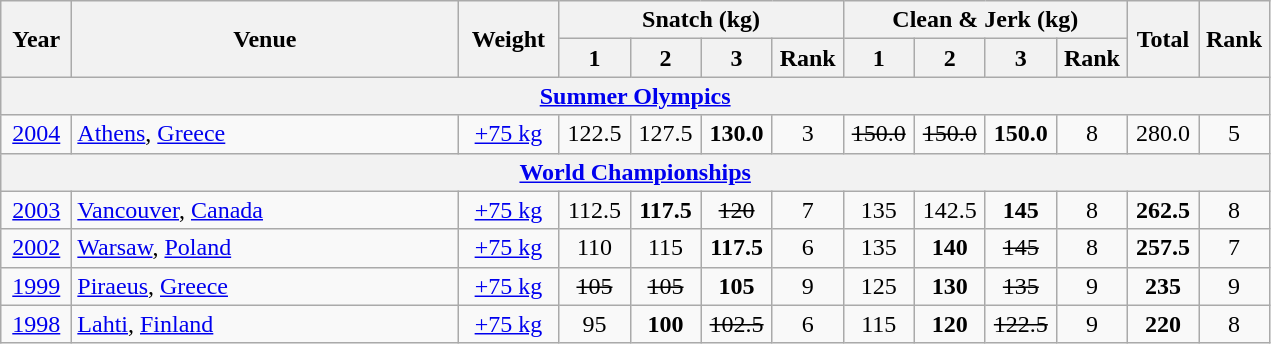<table class = "wikitable" style="text-align:center;">
<tr>
<th rowspan=2 width=40>Year</th>
<th rowspan=2 width=250>Venue</th>
<th rowspan=2 width=60>Weight</th>
<th colspan=4>Snatch (kg)</th>
<th colspan=4>Clean & Jerk (kg)</th>
<th rowspan=2 width=40>Total</th>
<th rowspan=2 width=40>Rank</th>
</tr>
<tr>
<th width=40>1</th>
<th width=40>2</th>
<th width=40>3</th>
<th width=40>Rank</th>
<th width=40>1</th>
<th width=40>2</th>
<th width=40>3</th>
<th width=40>Rank</th>
</tr>
<tr>
<th colspan=13><a href='#'>Summer Olympics</a></th>
</tr>
<tr>
<td><a href='#'>2004</a></td>
<td align=left> <a href='#'>Athens</a>, <a href='#'>Greece</a></td>
<td><a href='#'>+75 kg</a></td>
<td>122.5</td>
<td>127.5</td>
<td><strong>130.0</strong></td>
<td>3</td>
<td><s>150.0</s></td>
<td><s>150.0</s></td>
<td><strong>150.0</strong></td>
<td>8</td>
<td>280.0</td>
<td>5</td>
</tr>
<tr>
<th colspan=13><a href='#'>World Championships</a></th>
</tr>
<tr>
<td><a href='#'>2003</a></td>
<td align=left> <a href='#'>Vancouver</a>, <a href='#'>Canada</a></td>
<td><a href='#'>+75 kg</a></td>
<td>112.5</td>
<td><strong>117.5</strong></td>
<td><s>120</s></td>
<td>7</td>
<td>135</td>
<td>142.5</td>
<td><strong>145</strong></td>
<td>8</td>
<td><strong>262.5</strong></td>
<td>8</td>
</tr>
<tr>
<td><a href='#'>2002</a></td>
<td align=left> <a href='#'>Warsaw</a>, <a href='#'>Poland</a></td>
<td><a href='#'>+75 kg</a></td>
<td>110</td>
<td>115</td>
<td><strong>117.5</strong></td>
<td>6</td>
<td>135</td>
<td><strong>140</strong></td>
<td><s>145</s></td>
<td>8</td>
<td><strong>257.5</strong></td>
<td>7</td>
</tr>
<tr>
<td><a href='#'>1999</a></td>
<td align=left> <a href='#'>Piraeus</a>, <a href='#'>Greece</a></td>
<td><a href='#'>+75 kg</a></td>
<td><s>105</s></td>
<td><s>105</s></td>
<td><strong>105</strong></td>
<td>9</td>
<td>125</td>
<td><strong>130</strong></td>
<td><s>135</s></td>
<td>9</td>
<td><strong>235</strong></td>
<td>9</td>
</tr>
<tr>
<td><a href='#'>1998</a></td>
<td align=left> <a href='#'>Lahti</a>, <a href='#'>Finland</a></td>
<td><a href='#'>+75 kg</a></td>
<td>95</td>
<td><strong>100</strong></td>
<td><s>102.5</s></td>
<td>6</td>
<td>115</td>
<td><strong>120</strong></td>
<td><s>122.5</s></td>
<td>9</td>
<td><strong>220</strong></td>
<td>8</td>
</tr>
</table>
